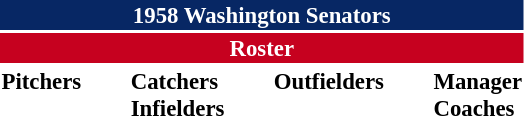<table class="toccolours" style="font-size: 95%;">
<tr>
<th colspan="10" style="background-color: #072764; color: white; text-align: center;">1958 Washington Senators</th>
</tr>
<tr>
<td colspan="10" style="background-color: #c6011f; color: white; text-align: center;"><strong>Roster</strong></td>
</tr>
<tr>
<td valign="top"><strong>Pitchers</strong><br>















</td>
<td width="25px"></td>
<td valign="top"><strong>Catchers</strong><br>



<strong>Infielders</strong>










</td>
<td width="25px"></td>
<td valign="top"><strong>Outfielders</strong><br>





</td>
<td width="25px"></td>
<td valign="top"><strong>Manager</strong><br>
<strong>Coaches</strong>


</td>
</tr>
<tr>
</tr>
</table>
